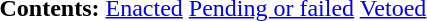<table class="toc">
<tr>
<td><strong>Contents:</strong> <a href='#'>Enacted</a>  <a href='#'>Pending or failed</a>  <a href='#'>Vetoed</a></td>
</tr>
</table>
